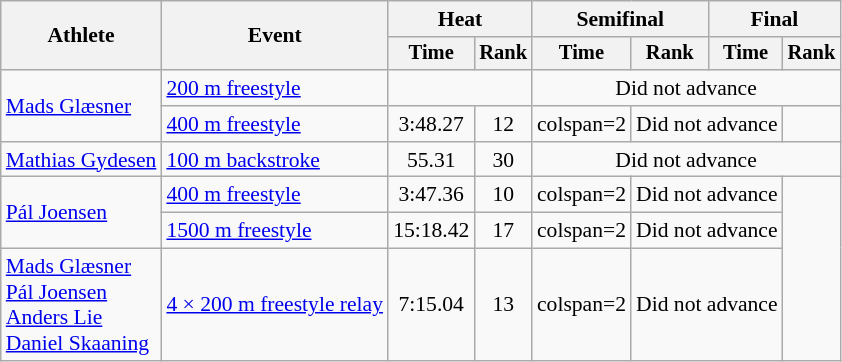<table class=wikitable style="font-size:90%">
<tr>
<th rowspan="2">Athlete</th>
<th rowspan="2">Event</th>
<th colspan="2">Heat</th>
<th colspan="2">Semifinal</th>
<th colspan="2">Final</th>
</tr>
<tr style="font-size:95%">
<th>Time</th>
<th>Rank</th>
<th>Time</th>
<th>Rank</th>
<th>Time</th>
<th>Rank</th>
</tr>
<tr align=center>
<td align=left rowspan=2><a href='#'>Mads Glæsner</a></td>
<td align=left><a href='#'>200 m freestyle</a></td>
<td colspan=2></td>
<td colspan=4>Did not advance</td>
</tr>
<tr align=center>
<td align=left><a href='#'>400 m freestyle</a></td>
<td>3:48.27</td>
<td>12</td>
<td>colspan=2 </td>
<td colspan=2>Did not advance</td>
</tr>
<tr align=center>
<td align=left><a href='#'>Mathias Gydesen</a></td>
<td align=left><a href='#'>100 m backstroke</a></td>
<td>55.31</td>
<td>30</td>
<td colspan=4>Did not advance</td>
</tr>
<tr align=center>
<td align=left rowspan=2><a href='#'>Pál Joensen</a></td>
<td align=left><a href='#'>400 m freestyle</a></td>
<td>3:47.36</td>
<td>10</td>
<td>colspan=2 </td>
<td colspan=2>Did not advance</td>
</tr>
<tr align=center>
<td align=left><a href='#'>1500 m freestyle</a></td>
<td>15:18.42</td>
<td>17</td>
<td>colspan=2 </td>
<td colspan=2>Did not advance</td>
</tr>
<tr align=center>
<td align=left><a href='#'>Mads Glæsner</a><br><a href='#'>Pál Joensen</a><br><a href='#'>Anders Lie</a><br><a href='#'>Daniel Skaaning</a></td>
<td align=left><a href='#'>4 × 200 m freestyle relay</a></td>
<td>7:15.04</td>
<td>13</td>
<td>colspan=2 </td>
<td colspan=2>Did not advance</td>
</tr>
</table>
